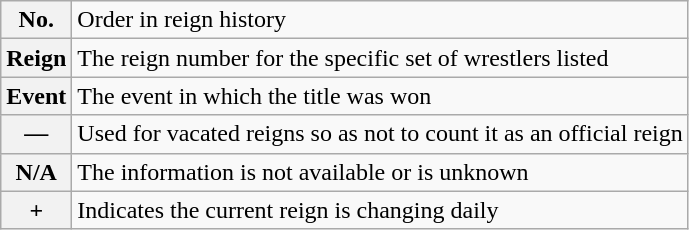<table class="wikitable">
<tr>
<th><strong>No.</strong></th>
<td>Order in reign history</td>
</tr>
<tr>
<th><strong>Reign</strong></th>
<td>The reign number for the specific set of wrestlers listed</td>
</tr>
<tr>
<th><strong>Event</strong></th>
<td>The event in which the title was won</td>
</tr>
<tr>
<th>—</th>
<td>Used for vacated reigns so as not to count it as an official reign</td>
</tr>
<tr>
<th>N/A</th>
<td>The information is not available or is unknown</td>
</tr>
<tr>
<th>+</th>
<td>Indicates the current reign is changing daily</td>
</tr>
</table>
